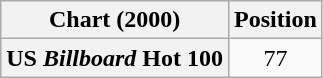<table class="wikitable plainrowheaders" style="text-align:center">
<tr>
<th scope="col">Chart (2000)</th>
<th scope="col">Position</th>
</tr>
<tr>
<th scope="row">US <em>Billboard</em> Hot 100</th>
<td>77</td>
</tr>
</table>
